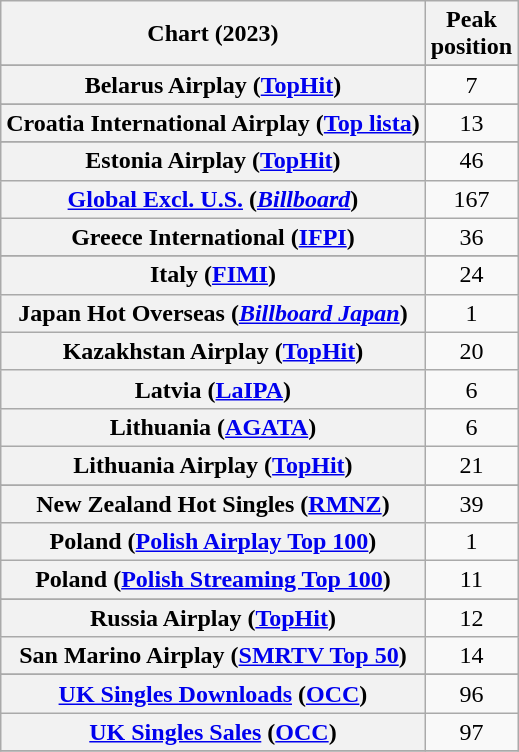<table class="wikitable sortable plainrowheaders" style="text-align:center;">
<tr>
<th scope="col">Chart (2023)</th>
<th scope="col">Peak<br>position</th>
</tr>
<tr>
</tr>
<tr>
<th scope="row">Belarus Airplay (<a href='#'>TopHit</a>)</th>
<td>7</td>
</tr>
<tr>
</tr>
<tr>
</tr>
<tr>
<th scope="row">Croatia International Airplay (<a href='#'>Top lista</a>)</th>
<td>13</td>
</tr>
<tr>
</tr>
<tr>
</tr>
<tr>
<th scope="row">Estonia Airplay (<a href='#'>TopHit</a>)</th>
<td>46</td>
</tr>
<tr>
<th scope="row"><a href='#'>Global Excl. U.S.</a> (<em><a href='#'>Billboard</a></em>)</th>
<td>167</td>
</tr>
<tr>
<th scope="row">Greece International (<a href='#'>IFPI</a>)</th>
<td>36</td>
</tr>
<tr>
</tr>
<tr>
</tr>
<tr>
<th scope="row">Italy (<a href='#'>FIMI</a>)</th>
<td>24</td>
</tr>
<tr>
<th scope="row">Japan Hot Overseas (<em><a href='#'>Billboard Japan</a></em>)</th>
<td>1</td>
</tr>
<tr>
<th scope="row">Kazakhstan Airplay (<a href='#'>TopHit</a>)</th>
<td>20</td>
</tr>
<tr>
<th scope="row">Latvia (<a href='#'>LaIPA</a>)</th>
<td>6</td>
</tr>
<tr>
<th scope="row">Lithuania (<a href='#'>AGATA</a>)</th>
<td>6</td>
</tr>
<tr>
<th scope="row">Lithuania Airplay (<a href='#'>TopHit</a>)</th>
<td>21</td>
</tr>
<tr>
</tr>
<tr>
<th scope="row">New Zealand Hot Singles (<a href='#'>RMNZ</a>)</th>
<td>39</td>
</tr>
<tr>
<th scope="row">Poland (<a href='#'>Polish Airplay Top 100</a>)</th>
<td>1</td>
</tr>
<tr>
<th scope="row">Poland (<a href='#'>Polish Streaming Top 100</a>)</th>
<td>11</td>
</tr>
<tr>
</tr>
<tr>
<th scope="row">Russia Airplay (<a href='#'>TopHit</a>)</th>
<td>12</td>
</tr>
<tr>
<th scope="row">San Marino Airplay (<a href='#'>SMRTV Top 50</a>)</th>
<td>14</td>
</tr>
<tr>
</tr>
<tr>
</tr>
<tr>
</tr>
<tr>
<th scope="row"><a href='#'>UK Singles Downloads</a> (<a href='#'>OCC</a>)</th>
<td>96</td>
</tr>
<tr>
<th scope="row"><a href='#'>UK Singles Sales</a> (<a href='#'>OCC</a>)</th>
<td>97</td>
</tr>
<tr>
</tr>
</table>
